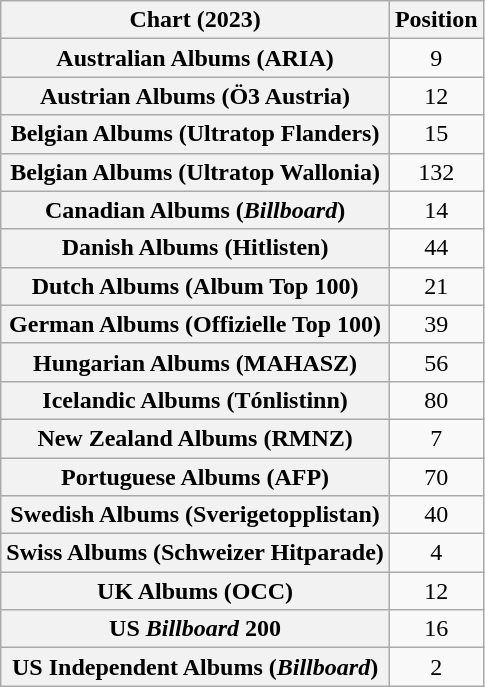<table class="wikitable sortable plainrowheaders" style="text-align:center">
<tr>
<th scope="col">Chart (2023)</th>
<th scope="col">Position</th>
</tr>
<tr>
<th scope="row">Australian Albums (ARIA)</th>
<td>9</td>
</tr>
<tr>
<th scope="row">Austrian Albums (Ö3 Austria)</th>
<td>12</td>
</tr>
<tr>
<th scope="row">Belgian Albums (Ultratop Flanders)</th>
<td>15</td>
</tr>
<tr>
<th scope="row">Belgian Albums (Ultratop Wallonia)</th>
<td>132</td>
</tr>
<tr>
<th scope="row">Canadian Albums (<em>Billboard</em>)</th>
<td>14</td>
</tr>
<tr>
<th scope="row">Danish Albums (Hitlisten)</th>
<td>44</td>
</tr>
<tr>
<th scope="row">Dutch Albums (Album Top 100)</th>
<td>21</td>
</tr>
<tr>
<th scope="row">German Albums (Offizielle Top 100)</th>
<td>39</td>
</tr>
<tr>
<th scope="row">Hungarian Albums (MAHASZ)</th>
<td>56</td>
</tr>
<tr>
<th scope="row">Icelandic Albums (Tónlistinn)</th>
<td>80</td>
</tr>
<tr>
<th scope="row">New Zealand Albums (RMNZ)</th>
<td>7</td>
</tr>
<tr>
<th scope="row">Portuguese Albums (AFP)</th>
<td>70</td>
</tr>
<tr>
<th scope="row">Swedish Albums (Sverigetopplistan)</th>
<td>40</td>
</tr>
<tr>
<th scope="row">Swiss Albums (Schweizer Hitparade)</th>
<td>4</td>
</tr>
<tr>
<th scope="row">UK Albums (OCC)</th>
<td>12</td>
</tr>
<tr>
<th scope="row">US <em>Billboard</em> 200</th>
<td>16</td>
</tr>
<tr>
<th scope="row">US Independent Albums (<em>Billboard</em>)</th>
<td>2</td>
</tr>
</table>
